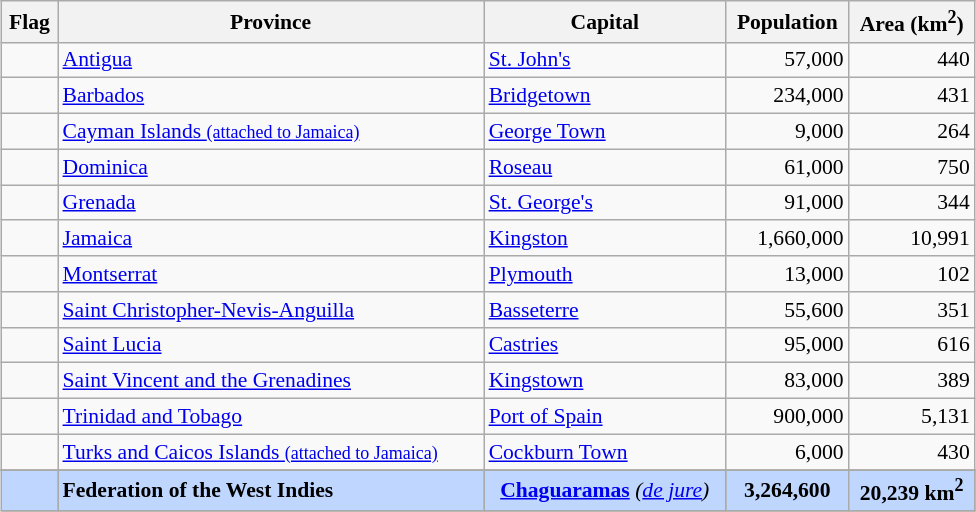<table class="wikitable sortable"  style="font-size:90%; width:650px; margin:auto;">
<tr>
<th>Flag</th>
<th>Province</th>
<th>Capital</th>
<th>Population</th>
<th>Area (km<sup>2</sup>)</th>
</tr>
<tr align=center>
<td></td>
<td align=left><a href='#'>Antigua</a></td>
<td align="left"><a href='#'>St. John's</a></td>
<td align=right>57,000</td>
<td align=right>440</td>
</tr>
<tr align=center>
<td></td>
<td align=left><a href='#'>Barbados</a></td>
<td align=left><a href='#'>Bridgetown</a></td>
<td align=right>234,000</td>
<td align=right>431</td>
</tr>
<tr align=center>
<td></td>
<td align=left><a href='#'>Cayman Islands <small>(attached to Jamaica)</small></a></td>
<td align=left><a href='#'>George Town</a></td>
<td align=right>9,000</td>
<td align=right>264</td>
</tr>
<tr align=center>
<td></td>
<td align=left><a href='#'>Dominica</a></td>
<td align=left><a href='#'>Roseau</a></td>
<td align=right>61,000</td>
<td align=right>750</td>
</tr>
<tr align=center>
<td></td>
<td align=left><a href='#'>Grenada</a></td>
<td align=left><a href='#'>St. George's</a></td>
<td align=right>91,000</td>
<td align=right>344</td>
</tr>
<tr align=center>
<td></td>
<td align=left><a href='#'>Jamaica</a></td>
<td align=left><a href='#'>Kingston</a></td>
<td align=right>1,660,000</td>
<td align=right>10,991</td>
</tr>
<tr align=center>
<td></td>
<td align=left><a href='#'>Montserrat</a></td>
<td align=left><a href='#'>Plymouth</a></td>
<td align=right>13,000</td>
<td align=right>102</td>
</tr>
<tr align=center>
<td></td>
<td align=left><a href='#'>Saint Christopher-Nevis-Anguilla</a></td>
<td align=left><a href='#'>Basseterre</a></td>
<td align=right>55,600</td>
<td align=right>351</td>
</tr>
<tr align=center>
<td></td>
<td align=left><a href='#'>Saint Lucia</a></td>
<td align=left><a href='#'>Castries</a></td>
<td align=right>95,000</td>
<td align=right>616</td>
</tr>
<tr align=center>
<td></td>
<td align=left><a href='#'>Saint Vincent and the Grenadines</a></td>
<td align=left><a href='#'>Kingstown</a></td>
<td align=right>83,000</td>
<td align=right>389</td>
</tr>
<tr align=center>
<td></td>
<td align=left><a href='#'>Trinidad and Tobago</a></td>
<td align=left><a href='#'>Port of Spain</a></td>
<td align=right>900,000</td>
<td align=right>5,131</td>
</tr>
<tr align=center>
<td></td>
<td align=left><a href='#'>Turks and Caicos Islands <small>(attached to Jamaica)</small></a></td>
<td align=left><a href='#'>Cockburn Town</a></td>
<td align=right>6,000</td>
<td align=right>430</td>
</tr>
<tr align=center>
</tr>
<tr class="sortbottom" bgcolor= #BFD7FF" style="text-align:center;">
<td style="background:#bfd7ff;"></td>
<td style="background:#bfd7ff; text-align:left;"><strong>Federation of the West Indies</strong></td>
<td style="background:#bfd7ff;"><strong><a href='#'>Chaguaramas</a></strong> <em>(<a href='#'>de jure</a>)</em></td>
<td style="background:#bfd7ff;"><strong>3,264,600</strong></td>
<td style="background:#bfd7ff;"><strong>20,239 km<sup>2</sup></strong></td>
</tr>
</table>
